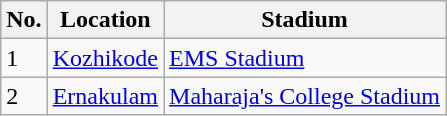<table class="wikitable">
<tr>
<th>No.</th>
<th>Location</th>
<th>Stadium</th>
</tr>
<tr>
<td>1</td>
<td><a href='#'>Kozhikode</a></td>
<td><a href='#'>EMS Stadium</a></td>
</tr>
<tr>
<td>2</td>
<td><a href='#'>Ernakulam</a></td>
<td><a href='#'>Maharaja's College Stadium</a></td>
</tr>
</table>
